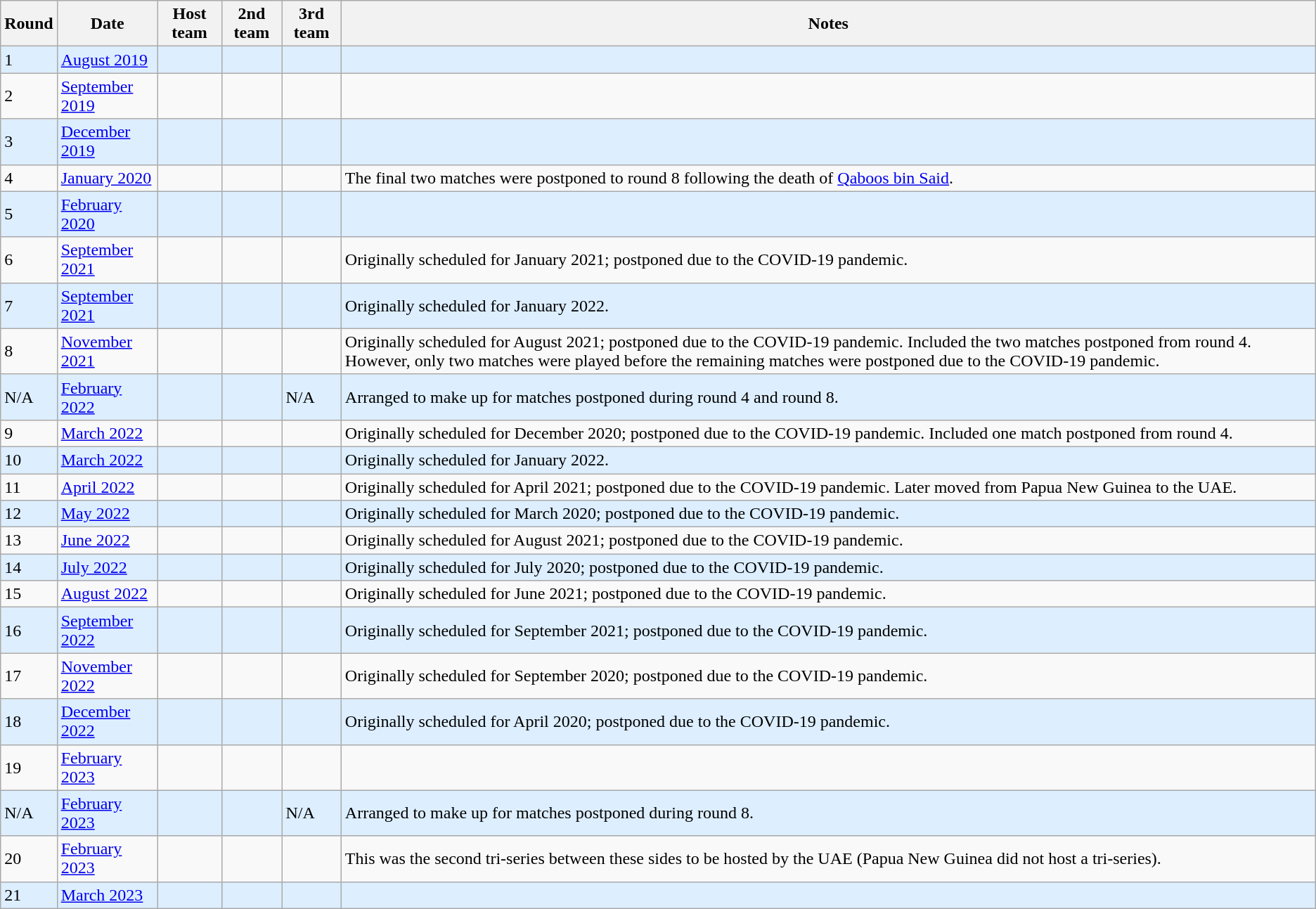<table class="wikitable sortable">
<tr>
<th>Round</th>
<th>Date</th>
<th>Host team</th>
<th>2nd team</th>
<th>3rd team</th>
<th>Notes</th>
</tr>
<tr style="background:#ddeeff">
<td>1</td>
<td><a href='#'>August 2019</a></td>
<td></td>
<td></td>
<td></td>
<td></td>
</tr>
<tr>
<td>2</td>
<td><a href='#'>September 2019</a></td>
<td></td>
<td></td>
<td></td>
<td></td>
</tr>
<tr style="background:#ddeeff">
<td>3</td>
<td><a href='#'>December 2019</a></td>
<td></td>
<td></td>
<td></td>
<td></td>
</tr>
<tr>
<td>4</td>
<td><a href='#'>January 2020</a></td>
<td></td>
<td></td>
<td></td>
<td>The final two matches were postponed to round 8 following the death of <a href='#'>Qaboos bin Said</a>.</td>
</tr>
<tr style="background:#ddeeff">
<td>5</td>
<td><a href='#'>February 2020</a></td>
<td></td>
<td></td>
<td></td>
<td></td>
</tr>
<tr>
<td>6</td>
<td><a href='#'>September 2021</a></td>
<td></td>
<td></td>
<td></td>
<td>Originally scheduled for January 2021; postponed due to the COVID-19 pandemic.</td>
</tr>
<tr style="background:#ddeeff">
<td>7</td>
<td><a href='#'>September 2021</a></td>
<td></td>
<td></td>
<td></td>
<td>Originally scheduled for January 2022.</td>
</tr>
<tr>
<td>8</td>
<td><a href='#'>November 2021</a></td>
<td></td>
<td></td>
<td></td>
<td>Originally scheduled for August 2021; postponed due to the COVID-19 pandemic. Included the two matches postponed from round 4. However, only two matches were played before the remaining matches were postponed due to the COVID-19 pandemic.</td>
</tr>
<tr style="background:#ddeeff">
<td>N/A</td>
<td><a href='#'>February 2022</a></td>
<td></td>
<td></td>
<td>N/A</td>
<td>Arranged to make up for matches postponed during round 4 and round 8.</td>
</tr>
<tr>
<td>9</td>
<td><a href='#'>March 2022</a></td>
<td></td>
<td></td>
<td></td>
<td>Originally scheduled for December 2020; postponed due to the COVID-19 pandemic. Included one match postponed from round 4.</td>
</tr>
<tr style="background:#ddeeff">
<td>10</td>
<td><a href='#'>March 2022</a></td>
<td></td>
<td></td>
<td></td>
<td>Originally scheduled for January 2022.</td>
</tr>
<tr>
<td>11</td>
<td><a href='#'>April 2022</a></td>
<td></td>
<td></td>
<td></td>
<td>Originally scheduled for April 2021; postponed due to the COVID-19 pandemic. Later moved from Papua New Guinea to the UAE.</td>
</tr>
<tr style="background:#ddeeff">
<td>12</td>
<td><a href='#'>May 2022</a></td>
<td></td>
<td></td>
<td></td>
<td>Originally scheduled for March 2020; postponed due to the COVID-19 pandemic.</td>
</tr>
<tr>
<td>13</td>
<td><a href='#'>June 2022</a></td>
<td></td>
<td></td>
<td></td>
<td>Originally scheduled for August 2021; postponed due to the COVID-19 pandemic.</td>
</tr>
<tr style="background:#ddeeff">
<td>14</td>
<td><a href='#'>July 2022</a></td>
<td></td>
<td></td>
<td></td>
<td>Originally scheduled for July 2020; postponed due to the COVID-19 pandemic.</td>
</tr>
<tr>
<td>15</td>
<td><a href='#'>August 2022</a></td>
<td></td>
<td></td>
<td></td>
<td>Originally scheduled for June 2021; postponed due to the COVID-19 pandemic.</td>
</tr>
<tr style="background:#ddeeff">
<td>16</td>
<td><a href='#'>September 2022</a></td>
<td></td>
<td></td>
<td></td>
<td>Originally scheduled for September 2021; postponed due to the COVID-19 pandemic.</td>
</tr>
<tr>
<td>17</td>
<td><a href='#'>November 2022</a></td>
<td></td>
<td></td>
<td></td>
<td>Originally scheduled for September 2020; postponed due to the COVID-19 pandemic.</td>
</tr>
<tr style="background:#ddeeff">
<td>18</td>
<td><a href='#'>December 2022</a></td>
<td></td>
<td></td>
<td></td>
<td>Originally scheduled for April 2020; postponed due to the COVID-19 pandemic.</td>
</tr>
<tr>
<td>19</td>
<td><a href='#'>February 2023</a></td>
<td></td>
<td></td>
<td></td>
<td></td>
</tr>
<tr style="background:#ddeeff">
<td>N/A</td>
<td><a href='#'>February 2023</a></td>
<td></td>
<td></td>
<td>N/A</td>
<td>Arranged to make up for matches postponed during round 8.</td>
</tr>
<tr>
<td>20</td>
<td><a href='#'>February 2023</a></td>
<td></td>
<td></td>
<td></td>
<td>This was the second tri-series between these sides to be hosted by the UAE (Papua New Guinea did not host a tri-series).</td>
</tr>
<tr style="background:#ddeeff">
<td>21</td>
<td><a href='#'>March 2023</a></td>
<td></td>
<td></td>
<td></td>
<td></td>
</tr>
</table>
